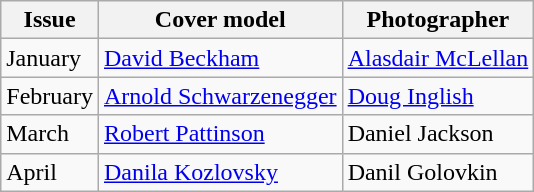<table class="sortable wikitable">
<tr>
<th>Issue</th>
<th>Cover model</th>
<th>Photographer</th>
</tr>
<tr>
<td>January</td>
<td><a href='#'>David Beckham</a></td>
<td><a href='#'>Alasdair McLellan</a></td>
</tr>
<tr>
<td>February</td>
<td><a href='#'>Arnold Schwarzenegger</a></td>
<td><a href='#'>Doug Inglish</a></td>
</tr>
<tr>
<td>March</td>
<td><a href='#'>Robert Pattinson</a></td>
<td>Daniel Jackson</td>
</tr>
<tr>
<td>April</td>
<td><a href='#'>Danila Kozlovsky</a></td>
<td>Danil Golovkin</td>
</tr>
</table>
